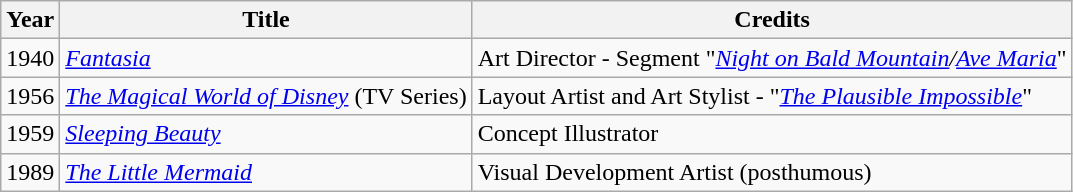<table class="wikitable sortable">
<tr>
<th>Year</th>
<th>Title</th>
<th>Credits</th>
</tr>
<tr>
<td>1940</td>
<td><em><a href='#'>Fantasia</a></em></td>
<td>Art Director - Segment "<em><a href='#'>Night on Bald Mountain</a>/<a href='#'>Ave Maria</a></em>"</td>
</tr>
<tr>
<td>1956</td>
<td><em><a href='#'>The Magical World of Disney</a></em> (TV Series)</td>
<td>Layout Artist and Art Stylist - "<em><a href='#'>The Plausible Impossible</a></em>"</td>
</tr>
<tr>
<td>1959</td>
<td><em><a href='#'>Sleeping Beauty</a></em></td>
<td>Concept Illustrator</td>
</tr>
<tr>
<td>1989</td>
<td><em><a href='#'>The Little Mermaid</a></em></td>
<td>Visual Development Artist (posthumous)</td>
</tr>
</table>
